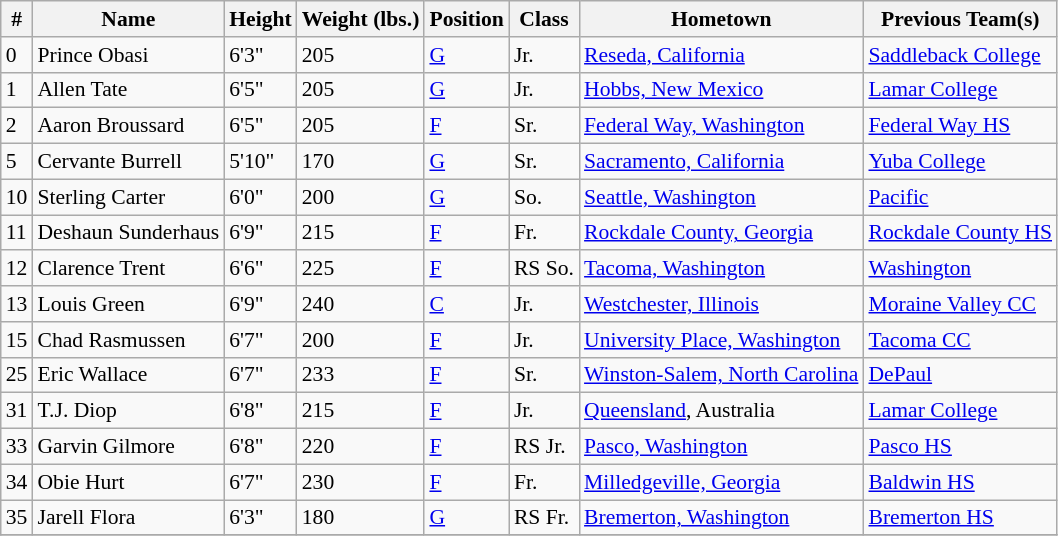<table class="wikitable" style="font-size: 90%">
<tr>
<th>#</th>
<th>Name</th>
<th>Height</th>
<th>Weight (lbs.)</th>
<th>Position</th>
<th>Class</th>
<th>Hometown</th>
<th>Previous Team(s)</th>
</tr>
<tr>
<td>0</td>
<td>Prince Obasi</td>
<td>6'3"</td>
<td>205</td>
<td><a href='#'>G</a></td>
<td>Jr.</td>
<td><a href='#'>Reseda, California</a></td>
<td><a href='#'>Saddleback College</a></td>
</tr>
<tr>
<td>1</td>
<td>Allen Tate</td>
<td>6'5"</td>
<td>205</td>
<td><a href='#'>G</a></td>
<td>Jr.</td>
<td><a href='#'>Hobbs, New Mexico</a></td>
<td><a href='#'>Lamar College</a></td>
</tr>
<tr>
<td>2</td>
<td>Aaron Broussard</td>
<td>6'5"</td>
<td>205</td>
<td><a href='#'>F</a></td>
<td>Sr.</td>
<td><a href='#'>Federal Way, Washington</a></td>
<td><a href='#'>Federal Way HS</a></td>
</tr>
<tr>
<td>5</td>
<td>Cervante Burrell</td>
<td>5'10"</td>
<td>170</td>
<td><a href='#'>G</a></td>
<td>Sr.</td>
<td><a href='#'>Sacramento, California</a></td>
<td><a href='#'>Yuba College</a></td>
</tr>
<tr>
<td>10</td>
<td>Sterling Carter</td>
<td>6'0"</td>
<td>200</td>
<td><a href='#'>G</a></td>
<td>So.</td>
<td><a href='#'>Seattle, Washington</a></td>
<td><a href='#'>Pacific</a></td>
</tr>
<tr>
<td>11</td>
<td>Deshaun Sunderhaus</td>
<td>6'9"</td>
<td>215</td>
<td><a href='#'>F</a></td>
<td>Fr.</td>
<td><a href='#'>Rockdale County, Georgia</a></td>
<td><a href='#'>Rockdale County HS</a></td>
</tr>
<tr>
<td>12</td>
<td>Clarence Trent</td>
<td>6'6"</td>
<td>225</td>
<td><a href='#'>F</a></td>
<td>RS So.</td>
<td><a href='#'>Tacoma, Washington</a></td>
<td><a href='#'>Washington</a></td>
</tr>
<tr>
<td>13</td>
<td>Louis Green</td>
<td>6'9"</td>
<td>240</td>
<td><a href='#'>C</a></td>
<td>Jr.</td>
<td><a href='#'>Westchester, Illinois</a></td>
<td><a href='#'>Moraine Valley CC</a></td>
</tr>
<tr>
<td>15</td>
<td>Chad Rasmussen</td>
<td>6'7"</td>
<td>200</td>
<td><a href='#'>F</a></td>
<td>Jr.</td>
<td><a href='#'>University Place, Washington</a></td>
<td><a href='#'>Tacoma CC</a></td>
</tr>
<tr>
<td>25</td>
<td>Eric Wallace</td>
<td>6'7"</td>
<td>233</td>
<td><a href='#'>F</a></td>
<td>Sr.</td>
<td><a href='#'>Winston-Salem, North Carolina</a></td>
<td><a href='#'>DePaul</a></td>
</tr>
<tr>
<td>31</td>
<td>T.J. Diop</td>
<td>6'8"</td>
<td>215</td>
<td><a href='#'>F</a></td>
<td>Jr.</td>
<td><a href='#'>Queensland</a>, Australia</td>
<td><a href='#'>Lamar College</a></td>
</tr>
<tr>
<td>33</td>
<td>Garvin Gilmore</td>
<td>6'8"</td>
<td>220</td>
<td><a href='#'>F</a></td>
<td>RS Jr.</td>
<td><a href='#'>Pasco, Washington</a></td>
<td><a href='#'>Pasco HS</a></td>
</tr>
<tr>
<td>34</td>
<td>Obie Hurt</td>
<td>6'7"</td>
<td>230</td>
<td><a href='#'>F</a></td>
<td>Fr.</td>
<td><a href='#'>Milledgeville, Georgia</a></td>
<td><a href='#'>Baldwin HS</a></td>
</tr>
<tr>
<td>35</td>
<td>Jarell Flora</td>
<td>6'3"</td>
<td>180</td>
<td><a href='#'>G</a></td>
<td>RS Fr.</td>
<td><a href='#'>Bremerton, Washington</a></td>
<td><a href='#'>Bremerton HS</a></td>
</tr>
<tr>
</tr>
</table>
